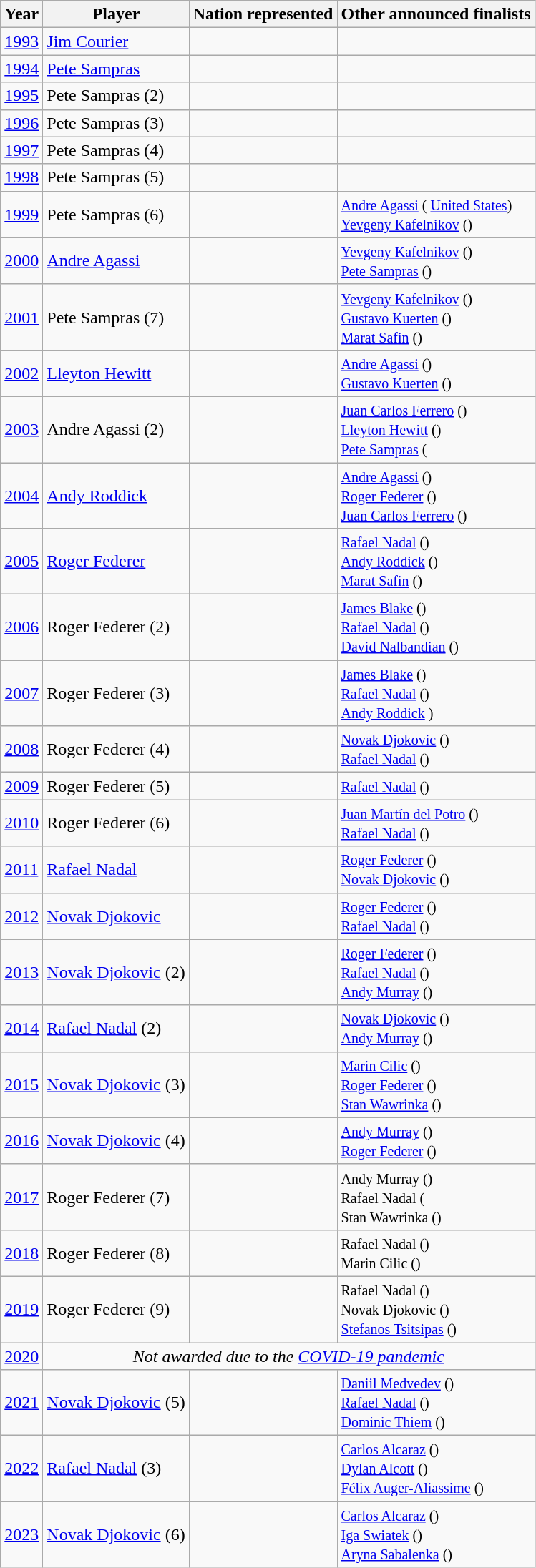<table class="wikitable">
<tr style="white-space: nowrap;">
<th>Year</th>
<th>Player</th>
<th>Nation represented</th>
<th>Other announced finalists</th>
</tr>
<tr>
<td><a href='#'>1993</a></td>
<td><a href='#'>Jim Courier</a></td>
<td></td>
<td></td>
</tr>
<tr>
<td><a href='#'>1994</a></td>
<td><a href='#'>Pete Sampras</a></td>
<td></td>
<td></td>
</tr>
<tr>
<td><a href='#'>1995</a></td>
<td>Pete Sampras (2)</td>
<td></td>
<td></td>
</tr>
<tr>
<td><a href='#'>1996</a></td>
<td>Pete Sampras (3)</td>
<td></td>
<td></td>
</tr>
<tr>
<td><a href='#'>1997</a></td>
<td>Pete Sampras (4)</td>
<td></td>
<td></td>
</tr>
<tr>
<td><a href='#'>1998</a></td>
<td>Pete Sampras (5)</td>
<td></td>
<td></td>
</tr>
<tr>
<td><a href='#'>1999</a></td>
<td>Pete Sampras (6)</td>
<td></td>
<td><small><a href='#'>Andre Agassi</a> ( <a href='#'>United States</a>) <br><a href='#'>Yevgeny Kafelnikov</a> ()</small></td>
</tr>
<tr>
<td><a href='#'>2000</a></td>
<td><a href='#'>Andre Agassi</a></td>
<td></td>
<td><small><a href='#'>Yevgeny Kafelnikov</a> () <br><a href='#'>Pete Sampras</a> ()</small></td>
</tr>
<tr>
<td><a href='#'>2001</a></td>
<td>Pete Sampras (7)</td>
<td></td>
<td><small><a href='#'>Yevgeny Kafelnikov</a> () <br><a href='#'>Gustavo Kuerten</a> () <br><a href='#'>Marat Safin</a> ()</small></td>
</tr>
<tr>
<td><a href='#'>2002</a></td>
<td><a href='#'>Lleyton Hewitt</a></td>
<td></td>
<td><small><a href='#'>Andre Agassi</a> () <br><a href='#'>Gustavo Kuerten</a> ()</small></td>
</tr>
<tr>
<td><a href='#'>2003</a></td>
<td>Andre Agassi (2)</td>
<td></td>
<td><small><a href='#'>Juan Carlos Ferrero</a> () <br><a href='#'>Lleyton Hewitt</a> () <br><a href='#'>Pete Sampras</a> (</small></td>
</tr>
<tr>
<td><a href='#'>2004</a></td>
<td><a href='#'>Andy Roddick</a></td>
<td></td>
<td><small><a href='#'>Andre Agassi</a> () <br><a href='#'>Roger Federer</a> () <br><a href='#'>Juan Carlos Ferrero</a> ()</small></td>
</tr>
<tr>
<td><a href='#'>2005</a></td>
<td><a href='#'>Roger Federer</a></td>
<td></td>
<td><small><a href='#'>Rafael Nadal</a> () <br><a href='#'>Andy Roddick</a> () <br><a href='#'>Marat Safin</a> ()</small></td>
</tr>
<tr>
<td><a href='#'>2006</a></td>
<td>Roger Federer (2)</td>
<td></td>
<td><small><a href='#'>James Blake</a> () <br><a href='#'>Rafael Nadal</a> () <br><a href='#'>David Nalbandian</a> ()</small></td>
</tr>
<tr>
<td><a href='#'>2007</a></td>
<td>Roger Federer (3)</td>
<td></td>
<td><small><a href='#'>James Blake</a> () <br><a href='#'>Rafael Nadal</a> () <br><a href='#'>Andy Roddick</a> )</small></td>
</tr>
<tr>
<td><a href='#'>2008</a></td>
<td>Roger Federer (4)</td>
<td></td>
<td><small><a href='#'>Novak Djokovic</a> () <br><a href='#'>Rafael Nadal</a> ()</small></td>
</tr>
<tr>
<td><a href='#'>2009</a></td>
<td>Roger Federer (5)</td>
<td></td>
<td><small><a href='#'>Rafael Nadal</a> ()</small></td>
</tr>
<tr>
<td><a href='#'>2010</a></td>
<td>Roger Federer (6)</td>
<td></td>
<td><small><a href='#'>Juan Martín del Potro</a> () <br><a href='#'>Rafael Nadal</a> ()</small></td>
</tr>
<tr>
<td><a href='#'>2011</a></td>
<td><a href='#'>Rafael Nadal</a></td>
<td></td>
<td><small><a href='#'>Roger Federer</a> () <br><a href='#'>Novak Djokovic</a> ()</small></td>
</tr>
<tr>
<td><a href='#'>2012</a></td>
<td><a href='#'>Novak Djokovic</a></td>
<td></td>
<td><small><a href='#'>Roger Federer</a> () <br><a href='#'>Rafael Nadal</a> ()</small></td>
</tr>
<tr>
<td><a href='#'>2013</a></td>
<td><a href='#'>Novak Djokovic</a> (2)</td>
<td></td>
<td><small><a href='#'>Roger Federer</a> () <br><a href='#'>Rafael Nadal</a> () <br><a href='#'>Andy Murray</a> ()</small></td>
</tr>
<tr>
<td><a href='#'>2014</a></td>
<td><a href='#'>Rafael Nadal</a> (2)</td>
<td></td>
<td><small><a href='#'>Novak Djokovic</a> () <br><a href='#'>Andy Murray</a> ()</small></td>
</tr>
<tr>
<td><a href='#'>2015</a></td>
<td><a href='#'>Novak Djokovic</a> (3)</td>
<td></td>
<td><small><a href='#'>Marin Cilic</a> () <br><a href='#'>Roger Federer</a> () <br><a href='#'>Stan Wawrinka</a> ()</small></td>
</tr>
<tr>
<td><a href='#'>2016</a></td>
<td><a href='#'>Novak Djokovic</a> (4)</td>
<td></td>
<td><small><a href='#'>Andy Murray</a> () <br><a href='#'>Roger Federer</a> ()</small></td>
</tr>
<tr>
<td><a href='#'>2017</a></td>
<td>Roger Federer (7)</td>
<td></td>
<td><small>Andy Murray () <br>Rafael Nadal ( <br>Stan Wawrinka ()</small></td>
</tr>
<tr>
<td><a href='#'>2018</a></td>
<td>Roger Federer (8)</td>
<td></td>
<td><small>Rafael Nadal () <br>Marin Cilic ()</small></td>
</tr>
<tr>
<td><a href='#'>2019</a></td>
<td>Roger Federer (9)</td>
<td></td>
<td><small>Rafael Nadal () <br>Novak Djokovic () <br><a href='#'>Stefanos Tsitsipas</a> ()</small></td>
</tr>
<tr>
<td><a href='#'>2020</a></td>
<td colspan=3 align=center><em>Not awarded due to the <a href='#'>COVID-19 pandemic</a></em></td>
</tr>
<tr>
<td><a href='#'>2021</a></td>
<td><a href='#'>Novak Djokovic</a> (5)</td>
<td></td>
<td><small><a href='#'>Daniil Medvedev</a> () <br><a href='#'>Rafael Nadal</a> () <br><a href='#'>Dominic Thiem</a> ()</small></td>
</tr>
<tr>
<td><a href='#'>2022</a></td>
<td><a href='#'>Rafael Nadal</a> (3)</td>
<td></td>
<td><small><a href='#'>Carlos Alcaraz</a> () <br><a href='#'>Dylan Alcott</a> () <br> <a href='#'>Félix Auger-Aliassime</a> ()</small></td>
</tr>
<tr>
<td><a href='#'>2023</a></td>
<td><a href='#'>Novak Djokovic</a> (6)</td>
<td></td>
<td><small><a href='#'>Carlos Alcaraz</a> () <br><a href='#'>Iga Swiatek</a> () <br> <a href='#'>Aryna Sabalenka</a> ()</small></td>
</tr>
</table>
